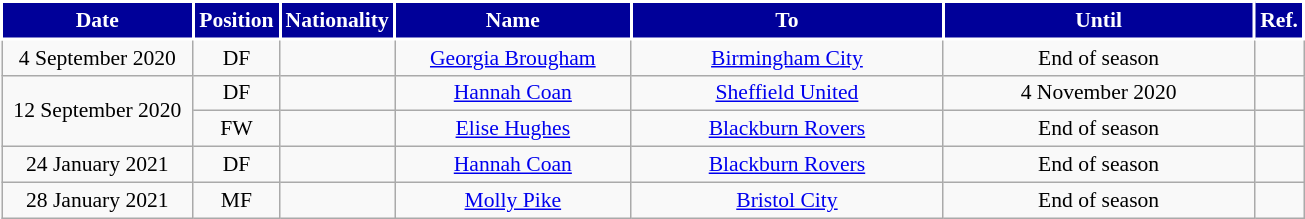<table class="wikitable" style="text-align:center; font-size:90%; ">
<tr>
<th style="background:#000099;color:white;border:2px solid #ffffff; width:120px;">Date</th>
<th style="background:#000099;color:white;border:2px solid #ffffff; width:50px;">Position</th>
<th style="background:#000099;color:white;border:2px solid #ffffff; width:50px;">Nationality</th>
<th style="background:#000099;color:white;border:2px solid #ffffff; width:150px;">Name</th>
<th style="background:#000099;color:white;border:2px solid #ffffff; width:200px;">To</th>
<th style="background:#000099;color:white;border:2px solid #ffffff; width:200px;">Until</th>
<th style="background:#000099;color:white;border:2px solid #ffffff; width:25px;">Ref.</th>
</tr>
<tr>
<td>4 September 2020</td>
<td>DF</td>
<td></td>
<td><a href='#'>Georgia Brougham</a></td>
<td> <a href='#'>Birmingham City</a></td>
<td>End of season</td>
<td></td>
</tr>
<tr>
<td rowspan=2>12 September 2020</td>
<td>DF</td>
<td></td>
<td><a href='#'>Hannah Coan</a></td>
<td> <a href='#'>Sheffield United</a></td>
<td>4 November 2020</td>
<td></td>
</tr>
<tr>
<td>FW</td>
<td></td>
<td><a href='#'>Elise Hughes</a></td>
<td> <a href='#'>Blackburn Rovers</a></td>
<td>End of season</td>
<td></td>
</tr>
<tr>
<td>24 January 2021</td>
<td>DF</td>
<td></td>
<td><a href='#'>Hannah Coan</a></td>
<td> <a href='#'>Blackburn Rovers</a></td>
<td>End of season</td>
<td></td>
</tr>
<tr>
<td>28 January 2021</td>
<td>MF</td>
<td></td>
<td><a href='#'>Molly Pike</a></td>
<td> <a href='#'>Bristol City</a></td>
<td>End of season</td>
<td></td>
</tr>
</table>
